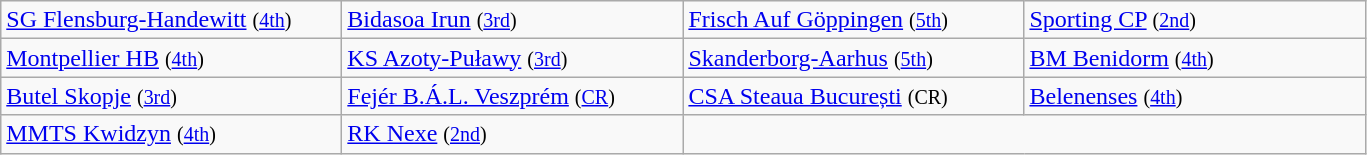<table class="wikitable">
<tr>
<td width=220px> <a href='#'>SG Flensburg-Handewitt</a> <small>(<a href='#'>4th</a>)</small></td>
<td width=220px> <a href='#'>Bidasoa Irun</a> <small>(<a href='#'>3rd</a>)</small></td>
<td width=220px> <a href='#'>Frisch Auf Göppingen</a> <small>(<a href='#'>5th</a>)</small></td>
<td width=220px> <a href='#'>Sporting CP</a> <small>(<a href='#'>2nd</a>)</small></td>
</tr>
<tr>
<td> <a href='#'>Montpellier HB</a> <small>(<a href='#'>4th</a>)</small></td>
<td> <a href='#'>KS Azoty-Puławy</a> <small>(<a href='#'>3rd</a>)</small></td>
<td> <a href='#'>Skanderborg-Aarhus</a> <small>(<a href='#'>5th</a>)</small></td>
<td> <a href='#'>BM Benidorm</a> <small>(<a href='#'>4th</a>)</small></td>
</tr>
<tr>
<td> <a href='#'>Butel Skopje</a> <small>(<a href='#'>3rd</a>)</small></td>
<td> <a href='#'>Fejér B.Á.L. Veszprém</a> <small>(<a href='#'>CR</a>)</small></td>
<td> <a href='#'>CSA Steaua București</a> <small>(CR)</small></td>
<td> <a href='#'>Belenenses</a> <small>(<a href='#'>4th</a>)</small></td>
</tr>
<tr>
<td> <a href='#'>MMTS Kwidzyn</a> <small>(<a href='#'>4th</a>)</small></td>
<td> <a href='#'>RK Nexe</a> <small>(<a href='#'>2nd</a>)</small></td>
</tr>
</table>
